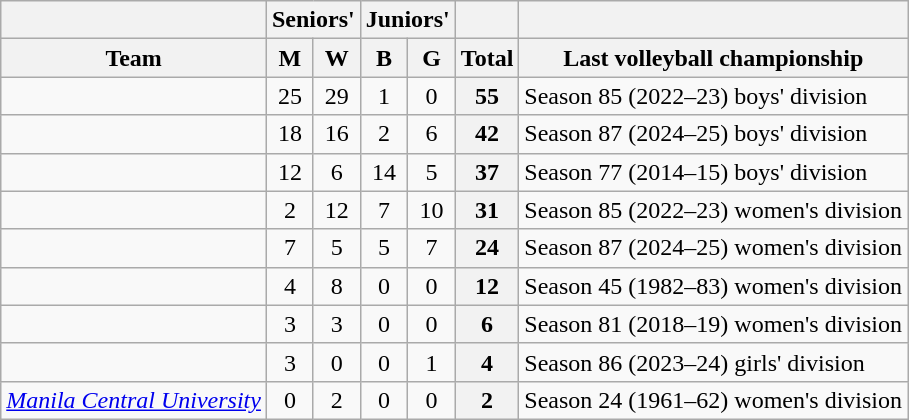<table class="wikitable sortable" style="text-align:center;">
<tr>
<th></th>
<th colspan=2>Seniors'</th>
<th colspan=2>Juniors'</th>
<th></th>
<th></th>
</tr>
<tr>
<th>Team</th>
<th>M</th>
<th>W</th>
<th>B</th>
<th>G</th>
<th>Total</th>
<th class="unsortable">Last volleyball championship</th>
</tr>
<tr>
<td align=left></td>
<td>25</td>
<td>29</td>
<td>1</td>
<td>0</td>
<th>55</th>
<td align=left>Season 85 (2022–23) boys' division</td>
</tr>
<tr>
<td align=left></td>
<td>18</td>
<td>16</td>
<td>2</td>
<td>6</td>
<th>42</th>
<td align=left>Season 87 (2024–25) boys' division</td>
</tr>
<tr>
<td align=left></td>
<td>12</td>
<td>6</td>
<td>14</td>
<td>5</td>
<th>37</th>
<td align=left>Season 77 (2014–15) boys' division</td>
</tr>
<tr>
<td align=left></td>
<td>2</td>
<td>12</td>
<td>7</td>
<td>10</td>
<th>31</th>
<td align=left>Season 85 (2022–23) women's division</td>
</tr>
<tr>
<td align=left></td>
<td>7</td>
<td>5</td>
<td>5</td>
<td>7</td>
<th>24</th>
<td align=left>Season 87 (2024–25) women's division</td>
</tr>
<tr>
<td align=left></td>
<td>4</td>
<td>8</td>
<td>0</td>
<td>0</td>
<th>12</th>
<td align=left>Season 45 (1982–83) women's division</td>
</tr>
<tr>
<td align=left></td>
<td>3</td>
<td>3</td>
<td>0</td>
<td>0</td>
<th>6</th>
<td align=left>Season 81 (2018–19) women's division</td>
</tr>
<tr>
<td align=left></td>
<td>3</td>
<td>0</td>
<td>0</td>
<td>1</td>
<th>4</th>
<td align=left>Season 86 (2023–24) girls' division</td>
</tr>
<tr>
<td align=left> <em><a href='#'>Manila Central University</a></em></td>
<td>0</td>
<td>2</td>
<td>0</td>
<td>0</td>
<th>2</th>
<td align=left>Season 24 (1961–62) women's division</td>
</tr>
</table>
